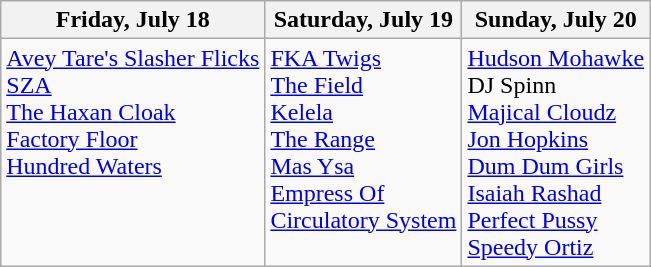<table class="wikitable">
<tr>
<th>Friday, July 18</th>
<th>Saturday, July 19</th>
<th>Sunday, July 20</th>
</tr>
<tr valign="top">
<td><a href='#'>Avey Tare's Slasher Flicks</a><br><a href='#'>SZA</a><br><a href='#'>The Haxan Cloak</a><br><a href='#'>Factory Floor</a><br><a href='#'>Hundred Waters</a></td>
<td><a href='#'>FKA Twigs</a><br><a href='#'>The Field</a><br><a href='#'>Kelela</a><br><a href='#'>The Range</a><br><a href='#'>Mas Ysa</a><br><a href='#'>Empress Of</a><br><a href='#'>Circulatory System</a></td>
<td><a href='#'>Hudson Mohawke</a><br>DJ Spinn <br><a href='#'>Majical Cloudz</a><br><a href='#'>Jon Hopkins</a><br><a href='#'>Dum Dum Girls</a><br><a href='#'>Isaiah Rashad</a><br><a href='#'>Perfect Pussy</a><br><a href='#'>Speedy Ortiz</a></td>
</tr>
</table>
